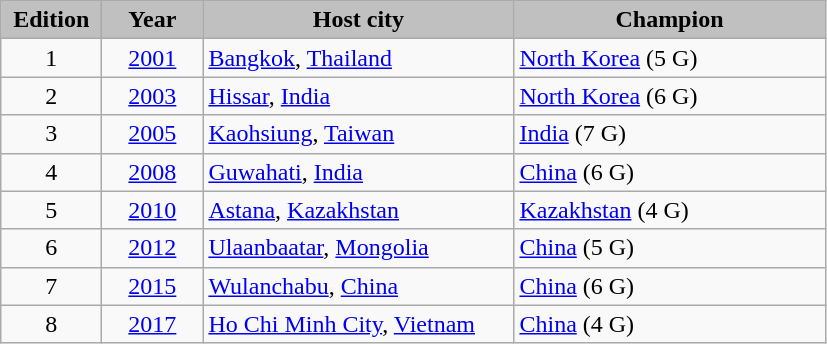<table class="wikitable sortable">
<tr>
<th rowspan="1" style="width: 60px; background-color:#C0C0C0">Edition</th>
<th rowspan="1" style="width: 60px; background-color:#C0C0C0">Year</th>
<th colspan="1" style="width: 200px; background-color:#C0C0C0">Host city</th>
<th rowspan="1" style="width: 200px; background-color:#C0C0C0">Champion</th>
</tr>
<tr>
<td style="text-align:center">1</td>
<td style="text-align:center"><a href='#'>2001</a></td>
<td> <a href='#'>Bangkok</a>, <a href='#'>Thailand</a></td>
<td> <a href='#'>North Korea</a> (5 G)</td>
</tr>
<tr>
<td style="text-align:center">2</td>
<td style="text-align:center"><a href='#'>2003</a></td>
<td> <a href='#'>Hissar</a>, <a href='#'>India</a></td>
<td> <a href='#'>North Korea</a> (6 G)</td>
</tr>
<tr>
<td style="text-align:center">3</td>
<td style="text-align:center"><a href='#'>2005</a></td>
<td> <a href='#'>Kaohsiung</a>, <a href='#'>Taiwan</a></td>
<td> <a href='#'>India</a> (7 G)</td>
</tr>
<tr>
<td style="text-align:center">4</td>
<td style="text-align:center"><a href='#'>2008</a></td>
<td> <a href='#'>Guwahati</a>, <a href='#'>India</a></td>
<td> <a href='#'>China</a> (6 G)</td>
</tr>
<tr>
<td style="text-align:center">5</td>
<td style="text-align:center"><a href='#'>2010</a></td>
<td> <a href='#'>Astana</a>, <a href='#'>Kazakhstan</a></td>
<td> <a href='#'>Kazakhstan</a> (4 G)</td>
</tr>
<tr>
<td style="text-align:center">6</td>
<td style="text-align:center"><a href='#'>2012</a></td>
<td> <a href='#'>Ulaanbaatar</a>, <a href='#'>Mongolia</a></td>
<td> <a href='#'>China</a> (5 G)</td>
</tr>
<tr>
<td style="text-align:center">7</td>
<td style="text-align:center"><a href='#'>2015</a></td>
<td> <a href='#'>Wulanchabu</a>, <a href='#'>China</a></td>
<td> <a href='#'>China</a> (6 G)</td>
</tr>
<tr>
<td style="text-align:center">8</td>
<td style="text-align:center"><a href='#'>2017</a></td>
<td> <a href='#'>Ho Chi Minh City</a>, <a href='#'>Vietnam</a></td>
<td> <a href='#'>China</a> (4 G)</td>
</tr>
</table>
